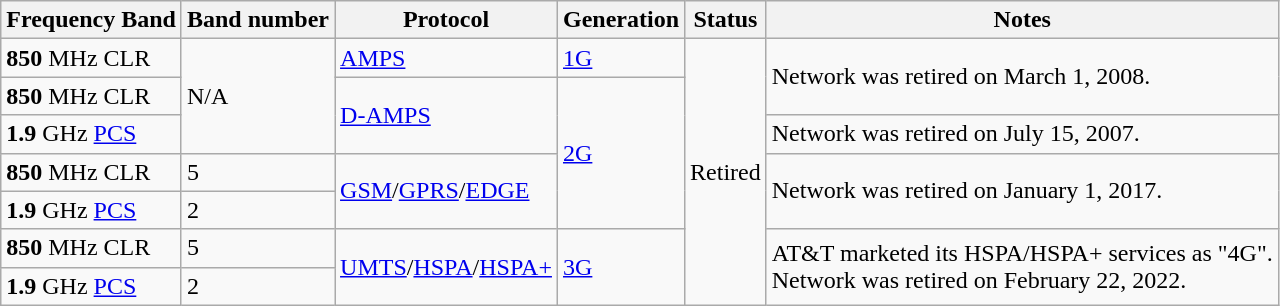<table class="wikitable sortable">
<tr>
<th>Frequency Band</th>
<th>Band number</th>
<th>Protocol</th>
<th>Generation</th>
<th>Status</th>
<th>Notes</th>
</tr>
<tr>
<td><strong>850</strong> MHz CLR</td>
<td rowspan="3">N/A</td>
<td rowspan="1"><a href='#'>AMPS</a></td>
<td rowspan="1"><a href='#'>1G</a></td>
<td rowspan="7">Retired</td>
<td rowspan="2">Network was retired on March 1, 2008.</td>
</tr>
<tr>
<td><strong>850</strong> MHz CLR</td>
<td rowspan="2"><a href='#'>D-AMPS</a></td>
<td rowspan="4"><a href='#'>2G</a></td>
</tr>
<tr>
<td><strong>1.9</strong> GHz <a href='#'>PCS</a></td>
<td rowspan="1">Network was retired on July 15, 2007.</td>
</tr>
<tr>
<td><strong>850</strong> MHz CLR</td>
<td>5</td>
<td rowspan="2"><a href='#'>GSM</a>/<a href='#'>GPRS</a>/<a href='#'>EDGE</a></td>
<td rowspan="2">Network was retired on January 1, 2017.</td>
</tr>
<tr>
<td><strong>1.9</strong> GHz <a href='#'>PCS</a></td>
<td>2</td>
</tr>
<tr>
<td><strong>850</strong> MHz CLR</td>
<td>5</td>
<td rowspan="2"><a href='#'>UMTS</a>/<a href='#'>HSPA</a>/<a href='#'>HSPA+</a></td>
<td rowspan="2"><a href='#'>3G</a></td>
<td rowspan="2">AT&T marketed its HSPA/HSPA+ services as "4G". <br> Network was retired on February 22, 2022.</td>
</tr>
<tr>
<td><strong>1.9</strong> GHz <a href='#'>PCS</a></td>
<td>2</td>
</tr>
</table>
